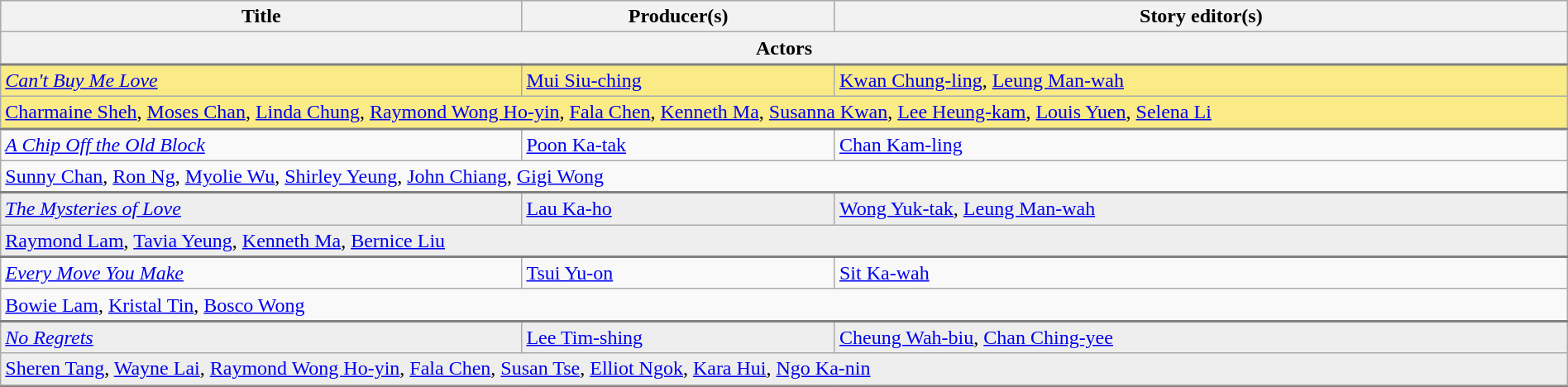<table class="wikitable" border="1" width="100%">
<tr style="background:#bebebe">
<th>Title</th>
<th>Producer(s)</th>
<th>Story editor(s)</th>
</tr>
<tr style="background:#bebebe">
<th colspan="3" style="border-bottom:2px solid grey">Actors</th>
</tr>
<tr style="background:#FAEB86">
<td><em><a href='#'>Can't Buy Me Love</a></em></td>
<td><a href='#'>Mui Siu-ching</a></td>
<td><a href='#'>Kwan Chung-ling</a>, <a href='#'>Leung Man-wah</a></td>
</tr>
<tr style="background:#FAEB86">
<td colspan="3" style="border-bottom:2px solid grey"><a href='#'>Charmaine Sheh</a>, <a href='#'>Moses Chan</a>, <a href='#'>Linda Chung</a>, <a href='#'>Raymond Wong Ho-yin</a>, <a href='#'>Fala Chen</a>, <a href='#'>Kenneth Ma</a>, <a href='#'>Susanna Kwan</a>, <a href='#'>Lee Heung-kam</a>, <a href='#'>Louis Yuen</a>, <a href='#'>Selena Li</a></td>
</tr>
<tr>
<td><em><a href='#'>A Chip Off the Old Block</a></em></td>
<td><a href='#'>Poon Ka-tak</a></td>
<td><a href='#'>Chan Kam-ling</a></td>
</tr>
<tr>
<td colspan="3" style="border-bottom:2px solid grey"><a href='#'>Sunny Chan</a>, <a href='#'>Ron Ng</a>, <a href='#'>Myolie Wu</a>, <a href='#'>Shirley Yeung</a>, <a href='#'>John Chiang</a>, <a href='#'>Gigi Wong</a></td>
</tr>
<tr style="background:#EEEEEE">
<td><em><a href='#'>The Mysteries of Love</a></em></td>
<td><a href='#'>Lau Ka-ho</a></td>
<td><a href='#'>Wong Yuk-tak</a>, <a href='#'>Leung Man-wah</a></td>
</tr>
<tr style="background:#EEEEEE">
<td colspan="3" style="border-bottom:2px solid grey"><a href='#'>Raymond Lam</a>, <a href='#'>Tavia Yeung</a>, <a href='#'>Kenneth Ma</a>, <a href='#'>Bernice Liu</a></td>
</tr>
<tr>
<td><em><a href='#'>Every Move You Make</a></em></td>
<td><a href='#'>Tsui Yu-on</a></td>
<td><a href='#'>Sit Ka-wah</a></td>
</tr>
<tr>
<td colspan="3" style="border-bottom:2px solid grey"><a href='#'>Bowie Lam</a>, <a href='#'>Kristal Tin</a>, <a href='#'>Bosco Wong</a></td>
</tr>
<tr style="background:#EEEEEE">
<td><em><a href='#'>No Regrets</a></em></td>
<td><a href='#'>Lee Tim-shing</a></td>
<td><a href='#'>Cheung Wah-biu</a>, <a href='#'>Chan Ching-yee</a></td>
</tr>
<tr style="background:#EEEEEE">
<td colspan="3" style="border-bottom:2px solid grey"><a href='#'>Sheren Tang</a>, <a href='#'>Wayne Lai</a>, <a href='#'>Raymond Wong Ho-yin</a>, <a href='#'>Fala Chen</a>, <a href='#'>Susan Tse</a>, <a href='#'>Elliot Ngok</a>, <a href='#'>Kara Hui</a>, <a href='#'>Ngo Ka-nin</a></td>
</tr>
<tr>
</tr>
</table>
